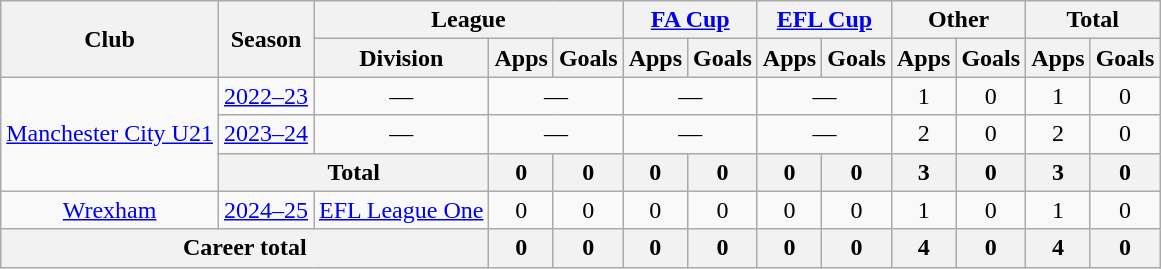<table class="wikitable" style="text-align:center;">
<tr>
<th rowspan="2">Club</th>
<th rowspan="2">Season</th>
<th colspan="3">League</th>
<th colspan="2"><a href='#'>FA Cup</a></th>
<th colspan="2"><a href='#'>EFL Cup</a></th>
<th colspan="2">Other</th>
<th colspan="2">Total</th>
</tr>
<tr>
<th>Division</th>
<th>Apps</th>
<th>Goals</th>
<th>Apps</th>
<th>Goals</th>
<th>Apps</th>
<th>Goals</th>
<th>Apps</th>
<th>Goals</th>
<th>Apps</th>
<th>Goals</th>
</tr>
<tr>
<td rowspan=3><a href='#'>Manchester City U21</a></td>
<td><a href='#'>2022–23</a></td>
<td>—</td>
<td colspan="2">—</td>
<td colspan="2">—</td>
<td colspan="2">—</td>
<td>1</td>
<td>0</td>
<td>1</td>
<td>0</td>
</tr>
<tr>
<td><a href='#'>2023–24</a></td>
<td>—</td>
<td colspan="2">—</td>
<td colspan="2">—</td>
<td colspan="2">—</td>
<td>2</td>
<td>0</td>
<td>2</td>
<td>0</td>
</tr>
<tr>
<th colspan="2">Total</th>
<th>0</th>
<th>0</th>
<th>0</th>
<th>0</th>
<th>0</th>
<th>0</th>
<th>3</th>
<th>0</th>
<th>3</th>
<th>0</th>
</tr>
<tr>
<td><a href='#'>Wrexham</a></td>
<td><a href='#'>2024–25</a></td>
<td><a href='#'>EFL League One</a></td>
<td>0</td>
<td>0</td>
<td>0</td>
<td>0</td>
<td>0</td>
<td>0</td>
<td>1</td>
<td>0</td>
<td>1</td>
<td>0</td>
</tr>
<tr>
<th colspan="3">Career total</th>
<th>0</th>
<th>0</th>
<th>0</th>
<th>0</th>
<th>0</th>
<th>0</th>
<th>4</th>
<th>0</th>
<th>4</th>
<th>0</th>
</tr>
</table>
